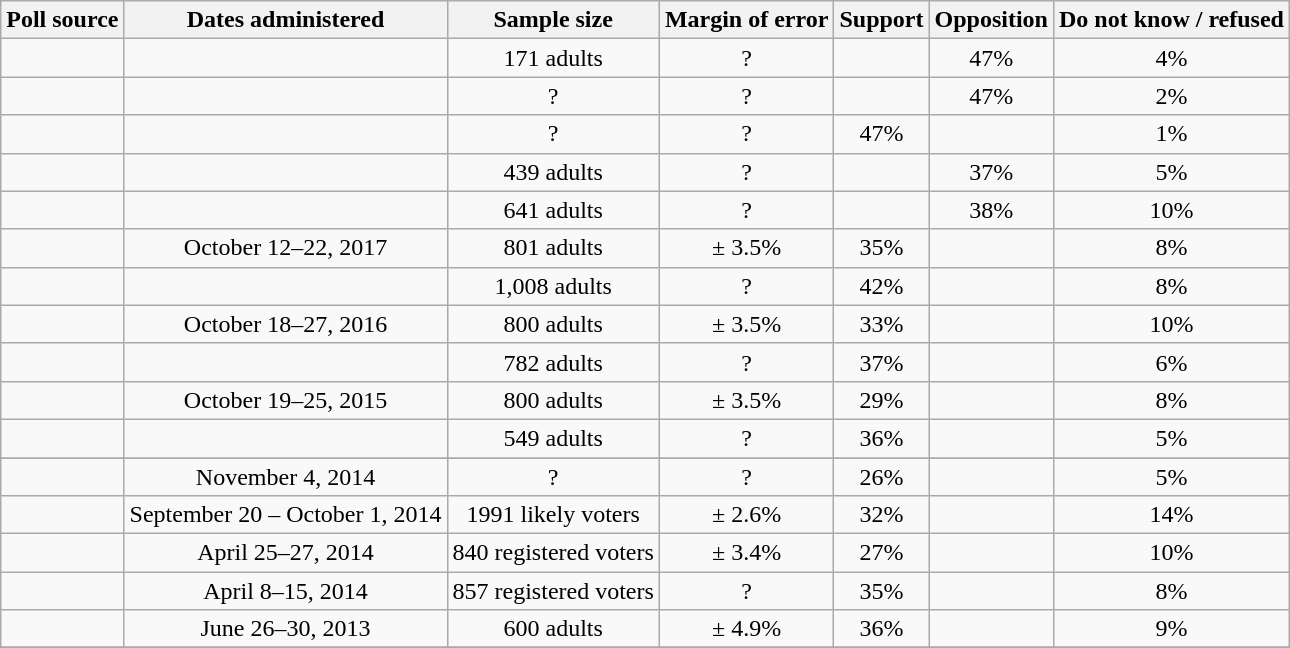<table class="wikitable" style="text-align: center">
<tr>
<th>Poll source</th>
<th>Dates administered</th>
<th>Sample size</th>
<th>Margin of error</th>
<th>Support</th>
<th>Opposition</th>
<th>Do not know / refused</th>
</tr>
<tr>
<td></td>
<td></td>
<td>171 adults</td>
<td>?</td>
<td></td>
<td>47%</td>
<td>4%</td>
</tr>
<tr>
<td></td>
<td></td>
<td>?</td>
<td>?</td>
<td></td>
<td>47%</td>
<td>2%</td>
</tr>
<tr>
<td></td>
<td></td>
<td>?</td>
<td>?</td>
<td>47%</td>
<td></td>
<td>1%</td>
</tr>
<tr>
<td></td>
<td></td>
<td>439 adults</td>
<td>?</td>
<td></td>
<td>37%</td>
<td>5%</td>
</tr>
<tr>
<td></td>
<td></td>
<td>641 adults</td>
<td>?</td>
<td></td>
<td>38%</td>
<td>10%</td>
</tr>
<tr>
<td></td>
<td>October 12–22, 2017</td>
<td>801 adults</td>
<td>± 3.5%</td>
<td>35%</td>
<td></td>
<td>8%</td>
</tr>
<tr>
<td></td>
<td></td>
<td>1,008 adults</td>
<td>?</td>
<td>42%</td>
<td></td>
<td>8%</td>
</tr>
<tr>
<td></td>
<td>October 18–27, 2016</td>
<td>800 adults</td>
<td>± 3.5%</td>
<td>33%</td>
<td></td>
<td>10%</td>
</tr>
<tr>
<td></td>
<td></td>
<td>782 adults</td>
<td>?</td>
<td>37%</td>
<td></td>
<td>6%</td>
</tr>
<tr>
<td></td>
<td>October 19–25, 2015</td>
<td>800 adults</td>
<td>± 3.5%</td>
<td>29%</td>
<td></td>
<td>8%</td>
</tr>
<tr>
<td></td>
<td></td>
<td>549 adults</td>
<td>?</td>
<td>36%</td>
<td></td>
<td>5%</td>
</tr>
<tr>
</tr>
<tr>
<td></td>
<td>November 4, 2014</td>
<td>?</td>
<td>?</td>
<td>26%</td>
<td></td>
<td>5%</td>
</tr>
<tr>
<td></td>
<td>September 20 – October 1, 2014</td>
<td>1991 likely voters</td>
<td>± 2.6%</td>
<td>32%</td>
<td></td>
<td>14%</td>
</tr>
<tr>
<td></td>
<td>April 25–27, 2014</td>
<td>840 registered voters</td>
<td>± 3.4%</td>
<td>27%</td>
<td></td>
<td>10%</td>
</tr>
<tr>
<td></td>
<td>April 8–15, 2014</td>
<td>857 registered voters</td>
<td>?</td>
<td>35%</td>
<td></td>
<td>8%</td>
</tr>
<tr>
<td></td>
<td>June 26–30, 2013</td>
<td>600 adults</td>
<td>± 4.9%</td>
<td>36%</td>
<td></td>
<td>9%</td>
</tr>
<tr>
</tr>
</table>
